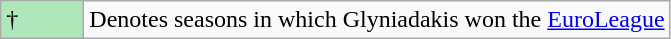<table class="wikitable">
<tr>
<td style="background:#AFE6BA; width:3em;">†</td>
<td>Denotes seasons in which Glyniadakis won the <a href='#'>EuroLeague</a></td>
</tr>
</table>
